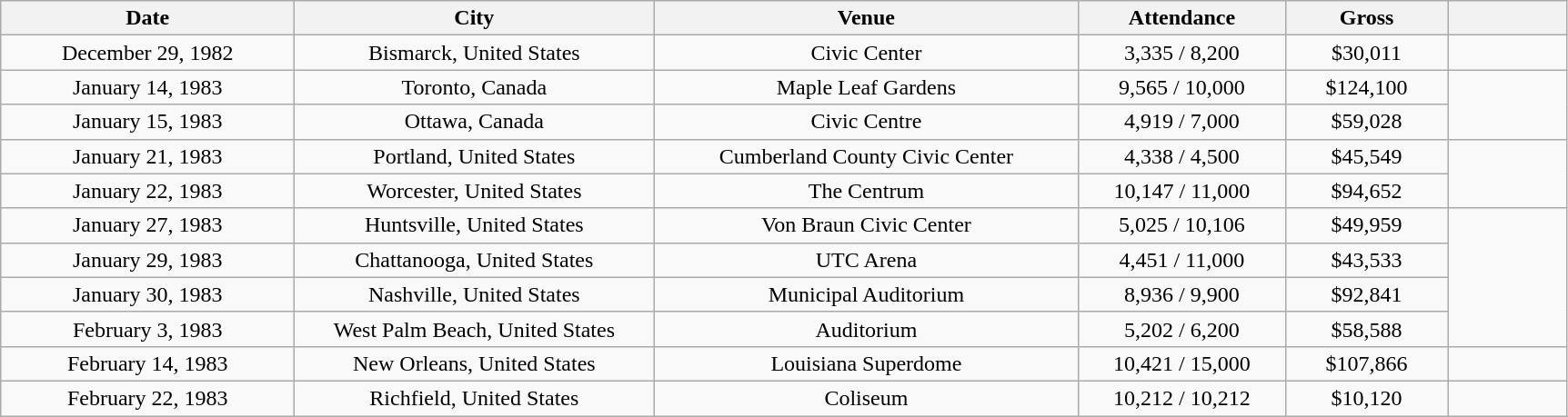<table class="wikitable plainrowheaders" style="text-align:center;">
<tr>
<th scope="col" style="width:13em;">Date</th>
<th scope="col" style="width:16em;">City</th>
<th scope="col" style="width:19em;">Venue</th>
<th scope="col" style="width:9em;">Attendance</th>
<th scope="col" style="width:7em;">Gross</th>
<th scope="col" style="width:5em;" class="unsortable"></th>
</tr>
<tr>
<td>December 29, 1982</td>
<td>Bismarck, United States</td>
<td>Civic Center</td>
<td>3,335 / 8,200</td>
<td>$30,011</td>
<td></td>
</tr>
<tr>
<td>January 14, 1983</td>
<td>Toronto, Canada</td>
<td>Maple Leaf Gardens</td>
<td>9,565 / 10,000</td>
<td>$124,100</td>
<td rowspan="2"></td>
</tr>
<tr>
<td>January 15, 1983</td>
<td>Ottawa, Canada</td>
<td>Civic Centre</td>
<td>4,919 / 7,000</td>
<td>$59,028</td>
</tr>
<tr>
<td>January 21, 1983</td>
<td>Portland, United States</td>
<td>Cumberland County Civic Center</td>
<td>4,338 / 4,500</td>
<td>$45,549</td>
<td rowspan="2"></td>
</tr>
<tr>
<td>January 22, 1983</td>
<td>Worcester, United States</td>
<td>The Centrum</td>
<td>10,147 / 11,000</td>
<td>$94,652</td>
</tr>
<tr>
<td>January 27, 1983</td>
<td>Huntsville, United States</td>
<td>Von Braun Civic Center</td>
<td>5,025 / 10,106</td>
<td>$49,959</td>
<td rowspan="4"></td>
</tr>
<tr>
<td>January 29, 1983</td>
<td>Chattanooga, United States</td>
<td>UTC Arena</td>
<td>4,451 / 11,000</td>
<td>$43,533</td>
</tr>
<tr>
<td>January 30, 1983</td>
<td>Nashville, United States</td>
<td>Municipal Auditorium</td>
<td>8,936 / 9,900</td>
<td>$92,841</td>
</tr>
<tr>
<td>February 3, 1983</td>
<td>West Palm Beach, United States</td>
<td>Auditorium</td>
<td>5,202 / 6,200</td>
<td>$58,588</td>
</tr>
<tr>
<td>February 14, 1983</td>
<td>New Orleans, United States</td>
<td>Louisiana Superdome</td>
<td>10,421 / 15,000</td>
<td>$107,866</td>
<td></td>
</tr>
<tr>
<td>February 22, 1983</td>
<td>Richfield, United States</td>
<td>Coliseum</td>
<td>10,212 / 10,212</td>
<td>$10,120</td>
<td></td>
</tr>
</table>
